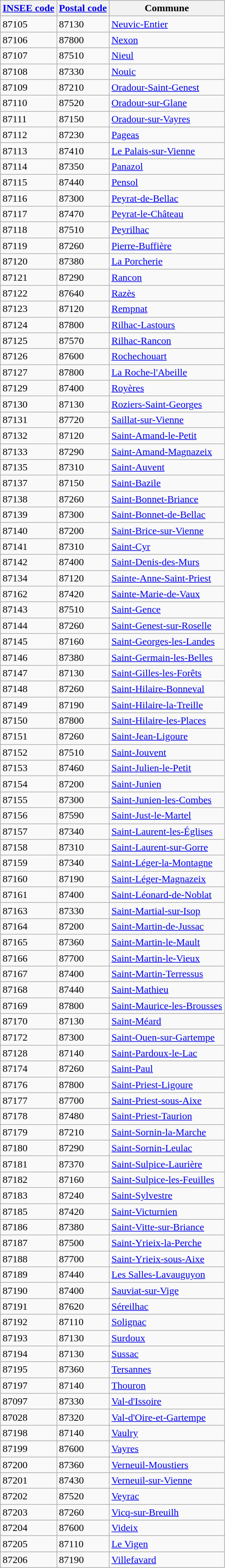<table class="wikitable sortable">
<tr>
<th><a href='#'>INSEE code</a></th>
<th><a href='#'>Postal code</a></th>
<th>Commune</th>
</tr>
<tr>
<td>87105</td>
<td>87130</td>
<td><a href='#'>Neuvic-Entier</a></td>
</tr>
<tr>
<td>87106</td>
<td>87800</td>
<td><a href='#'>Nexon</a></td>
</tr>
<tr>
<td>87107</td>
<td>87510</td>
<td><a href='#'>Nieul</a></td>
</tr>
<tr>
<td>87108</td>
<td>87330</td>
<td><a href='#'>Nouic</a></td>
</tr>
<tr>
<td>87109</td>
<td>87210</td>
<td><a href='#'>Oradour-Saint-Genest</a></td>
</tr>
<tr>
<td>87110</td>
<td>87520</td>
<td><a href='#'>Oradour-sur-Glane</a></td>
</tr>
<tr>
<td>87111</td>
<td>87150</td>
<td><a href='#'>Oradour-sur-Vayres</a></td>
</tr>
<tr>
<td>87112</td>
<td>87230</td>
<td><a href='#'>Pageas</a></td>
</tr>
<tr>
<td>87113</td>
<td>87410</td>
<td><a href='#'>Le Palais-sur-Vienne</a></td>
</tr>
<tr>
<td>87114</td>
<td>87350</td>
<td><a href='#'>Panazol</a></td>
</tr>
<tr>
<td>87115</td>
<td>87440</td>
<td><a href='#'>Pensol</a></td>
</tr>
<tr>
<td>87116</td>
<td>87300</td>
<td><a href='#'>Peyrat-de-Bellac</a></td>
</tr>
<tr>
<td>87117</td>
<td>87470</td>
<td><a href='#'>Peyrat-le-Château</a></td>
</tr>
<tr>
<td>87118</td>
<td>87510</td>
<td><a href='#'>Peyrilhac</a></td>
</tr>
<tr>
<td>87119</td>
<td>87260</td>
<td><a href='#'>Pierre-Buffière</a></td>
</tr>
<tr>
<td>87120</td>
<td>87380</td>
<td><a href='#'>La Porcherie</a></td>
</tr>
<tr>
<td>87121</td>
<td>87290</td>
<td><a href='#'>Rancon</a></td>
</tr>
<tr>
<td>87122</td>
<td>87640</td>
<td><a href='#'>Razès</a></td>
</tr>
<tr>
<td>87123</td>
<td>87120</td>
<td><a href='#'>Rempnat</a></td>
</tr>
<tr>
<td>87124</td>
<td>87800</td>
<td><a href='#'>Rilhac-Lastours</a></td>
</tr>
<tr>
<td>87125</td>
<td>87570</td>
<td><a href='#'>Rilhac-Rancon</a></td>
</tr>
<tr>
<td>87126</td>
<td>87600</td>
<td><a href='#'>Rochechouart</a></td>
</tr>
<tr>
<td>87127</td>
<td>87800</td>
<td><a href='#'>La Roche-l'Abeille</a></td>
</tr>
<tr>
<td>87129</td>
<td>87400</td>
<td><a href='#'>Royères</a></td>
</tr>
<tr>
<td>87130</td>
<td>87130</td>
<td><a href='#'>Roziers-Saint-Georges</a></td>
</tr>
<tr>
<td>87131</td>
<td>87720</td>
<td><a href='#'>Saillat-sur-Vienne</a></td>
</tr>
<tr>
<td>87132</td>
<td>87120</td>
<td><a href='#'>Saint-Amand-le-Petit</a></td>
</tr>
<tr>
<td>87133</td>
<td>87290</td>
<td><a href='#'>Saint-Amand-Magnazeix</a></td>
</tr>
<tr>
<td>87135</td>
<td>87310</td>
<td><a href='#'>Saint-Auvent</a></td>
</tr>
<tr>
<td>87137</td>
<td>87150</td>
<td><a href='#'>Saint-Bazile</a></td>
</tr>
<tr>
<td>87138</td>
<td>87260</td>
<td><a href='#'>Saint-Bonnet-Briance</a></td>
</tr>
<tr>
<td>87139</td>
<td>87300</td>
<td><a href='#'>Saint-Bonnet-de-Bellac</a></td>
</tr>
<tr>
<td>87140</td>
<td>87200</td>
<td><a href='#'>Saint-Brice-sur-Vienne</a></td>
</tr>
<tr>
<td>87141</td>
<td>87310</td>
<td><a href='#'>Saint-Cyr</a></td>
</tr>
<tr>
<td>87142</td>
<td>87400</td>
<td><a href='#'>Saint-Denis-des-Murs</a></td>
</tr>
<tr>
<td>87134</td>
<td>87120</td>
<td><a href='#'>Sainte-Anne-Saint-Priest</a></td>
</tr>
<tr>
<td>87162</td>
<td>87420</td>
<td><a href='#'>Sainte-Marie-de-Vaux</a></td>
</tr>
<tr>
<td>87143</td>
<td>87510</td>
<td><a href='#'>Saint-Gence</a></td>
</tr>
<tr>
<td>87144</td>
<td>87260</td>
<td><a href='#'>Saint-Genest-sur-Roselle</a></td>
</tr>
<tr>
<td>87145</td>
<td>87160</td>
<td><a href='#'>Saint-Georges-les-Landes</a></td>
</tr>
<tr>
<td>87146</td>
<td>87380</td>
<td><a href='#'>Saint-Germain-les-Belles</a></td>
</tr>
<tr>
<td>87147</td>
<td>87130</td>
<td><a href='#'>Saint-Gilles-les-Forêts</a></td>
</tr>
<tr>
<td>87148</td>
<td>87260</td>
<td><a href='#'>Saint-Hilaire-Bonneval</a></td>
</tr>
<tr>
<td>87149</td>
<td>87190</td>
<td><a href='#'>Saint-Hilaire-la-Treille</a></td>
</tr>
<tr>
<td>87150</td>
<td>87800</td>
<td><a href='#'>Saint-Hilaire-les-Places</a></td>
</tr>
<tr>
<td>87151</td>
<td>87260</td>
<td><a href='#'>Saint-Jean-Ligoure</a></td>
</tr>
<tr>
<td>87152</td>
<td>87510</td>
<td><a href='#'>Saint-Jouvent</a></td>
</tr>
<tr>
<td>87153</td>
<td>87460</td>
<td><a href='#'>Saint-Julien-le-Petit</a></td>
</tr>
<tr>
<td>87154</td>
<td>87200</td>
<td><a href='#'>Saint-Junien</a></td>
</tr>
<tr>
<td>87155</td>
<td>87300</td>
<td><a href='#'>Saint-Junien-les-Combes</a></td>
</tr>
<tr>
<td>87156</td>
<td>87590</td>
<td><a href='#'>Saint-Just-le-Martel</a></td>
</tr>
<tr>
<td>87157</td>
<td>87340</td>
<td><a href='#'>Saint-Laurent-les-Églises</a></td>
</tr>
<tr>
<td>87158</td>
<td>87310</td>
<td><a href='#'>Saint-Laurent-sur-Gorre</a></td>
</tr>
<tr>
<td>87159</td>
<td>87340</td>
<td><a href='#'>Saint-Léger-la-Montagne</a></td>
</tr>
<tr>
<td>87160</td>
<td>87190</td>
<td><a href='#'>Saint-Léger-Magnazeix</a></td>
</tr>
<tr>
<td>87161</td>
<td>87400</td>
<td><a href='#'>Saint-Léonard-de-Noblat</a></td>
</tr>
<tr>
<td>87163</td>
<td>87330</td>
<td><a href='#'>Saint-Martial-sur-Isop</a></td>
</tr>
<tr>
<td>87164</td>
<td>87200</td>
<td><a href='#'>Saint-Martin-de-Jussac</a></td>
</tr>
<tr>
<td>87165</td>
<td>87360</td>
<td><a href='#'>Saint-Martin-le-Mault</a></td>
</tr>
<tr>
<td>87166</td>
<td>87700</td>
<td><a href='#'>Saint-Martin-le-Vieux</a></td>
</tr>
<tr>
<td>87167</td>
<td>87400</td>
<td><a href='#'>Saint-Martin-Terressus</a></td>
</tr>
<tr>
<td>87168</td>
<td>87440</td>
<td><a href='#'>Saint-Mathieu</a></td>
</tr>
<tr>
<td>87169</td>
<td>87800</td>
<td><a href='#'>Saint-Maurice-les-Brousses</a></td>
</tr>
<tr>
<td>87170</td>
<td>87130</td>
<td><a href='#'>Saint-Méard</a></td>
</tr>
<tr>
<td>87172</td>
<td>87300</td>
<td><a href='#'>Saint-Ouen-sur-Gartempe</a></td>
</tr>
<tr>
<td>87128</td>
<td>87140</td>
<td><a href='#'>Saint-Pardoux-le-Lac</a></td>
</tr>
<tr>
<td>87174</td>
<td>87260</td>
<td><a href='#'>Saint-Paul</a></td>
</tr>
<tr>
<td>87176</td>
<td>87800</td>
<td><a href='#'>Saint-Priest-Ligoure</a></td>
</tr>
<tr>
<td>87177</td>
<td>87700</td>
<td><a href='#'>Saint-Priest-sous-Aixe</a></td>
</tr>
<tr>
<td>87178</td>
<td>87480</td>
<td><a href='#'>Saint-Priest-Taurion</a></td>
</tr>
<tr>
<td>87179</td>
<td>87210</td>
<td><a href='#'>Saint-Sornin-la-Marche</a></td>
</tr>
<tr>
<td>87180</td>
<td>87290</td>
<td><a href='#'>Saint-Sornin-Leulac</a></td>
</tr>
<tr>
<td>87181</td>
<td>87370</td>
<td><a href='#'>Saint-Sulpice-Laurière</a></td>
</tr>
<tr>
<td>87182</td>
<td>87160</td>
<td><a href='#'>Saint-Sulpice-les-Feuilles</a></td>
</tr>
<tr>
<td>87183</td>
<td>87240</td>
<td><a href='#'>Saint-Sylvestre</a></td>
</tr>
<tr>
<td>87185</td>
<td>87420</td>
<td><a href='#'>Saint-Victurnien</a></td>
</tr>
<tr>
<td>87186</td>
<td>87380</td>
<td><a href='#'>Saint-Vitte-sur-Briance</a></td>
</tr>
<tr>
<td>87187</td>
<td>87500</td>
<td><a href='#'>Saint-Yrieix-la-Perche</a></td>
</tr>
<tr>
<td>87188</td>
<td>87700</td>
<td><a href='#'>Saint-Yrieix-sous-Aixe</a></td>
</tr>
<tr>
<td>87189</td>
<td>87440</td>
<td><a href='#'>Les Salles-Lavauguyon</a></td>
</tr>
<tr>
<td>87190</td>
<td>87400</td>
<td><a href='#'>Sauviat-sur-Vige</a></td>
</tr>
<tr>
<td>87191</td>
<td>87620</td>
<td><a href='#'>Séreilhac</a></td>
</tr>
<tr>
<td>87192</td>
<td>87110</td>
<td><a href='#'>Solignac</a></td>
</tr>
<tr>
<td>87193</td>
<td>87130</td>
<td><a href='#'>Surdoux</a></td>
</tr>
<tr>
<td>87194</td>
<td>87130</td>
<td><a href='#'>Sussac</a></td>
</tr>
<tr>
<td>87195</td>
<td>87360</td>
<td><a href='#'>Tersannes</a></td>
</tr>
<tr>
<td>87197</td>
<td>87140</td>
<td><a href='#'>Thouron</a></td>
</tr>
<tr>
<td>87097</td>
<td>87330</td>
<td><a href='#'>Val-d'Issoire</a></td>
</tr>
<tr>
<td>87028</td>
<td>87320</td>
<td><a href='#'>Val-d'Oire-et-Gartempe</a></td>
</tr>
<tr>
<td>87198</td>
<td>87140</td>
<td><a href='#'>Vaulry</a></td>
</tr>
<tr>
<td>87199</td>
<td>87600</td>
<td><a href='#'>Vayres</a></td>
</tr>
<tr>
<td>87200</td>
<td>87360</td>
<td><a href='#'>Verneuil-Moustiers</a></td>
</tr>
<tr>
<td>87201</td>
<td>87430</td>
<td><a href='#'>Verneuil-sur-Vienne</a></td>
</tr>
<tr>
<td>87202</td>
<td>87520</td>
<td><a href='#'>Veyrac</a></td>
</tr>
<tr>
<td>87203</td>
<td>87260</td>
<td><a href='#'>Vicq-sur-Breuilh</a></td>
</tr>
<tr>
<td>87204</td>
<td>87600</td>
<td><a href='#'>Videix</a></td>
</tr>
<tr>
<td>87205</td>
<td>87110</td>
<td><a href='#'>Le Vigen</a></td>
</tr>
<tr>
<td>87206</td>
<td>87190</td>
<td><a href='#'>Villefavard</a></td>
</tr>
</table>
